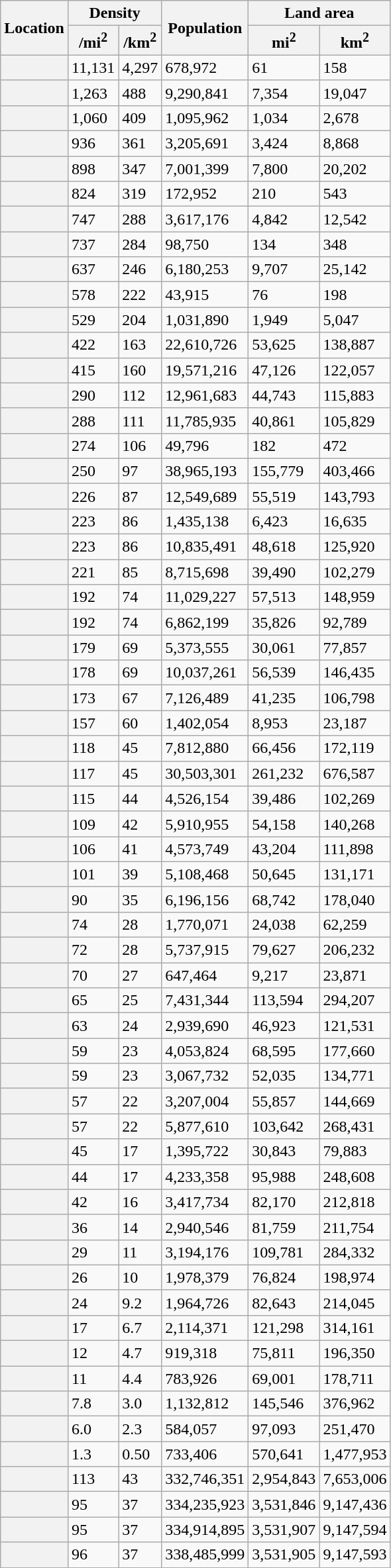<table class="wikitable sortable plainrowheaders sticky-header-multi static-row-numbers col1left" >
<tr>
<th scope="col" rowspan=2>Location</th>
<th scope="col" colspan=2>Density</th>
<th scope="col" rowspan=2>Population</th>
<th scope="col" colspan=2>Land area</th>
</tr>
<tr class="static-row-numbers-norank">
<th scope="col">/mi<sup>2</sup></th>
<th scope="col">/km<sup>2</sup></th>
<th scope="col">mi<sup>2</sup></th>
<th scope="col">km<sup>2</sup></th>
</tr>
<tr class="static-row-numbers-norank">
<th scope="row"></th>
<td>11,131</td>
<td>4,297</td>
<td>678,972</td>
<td>61</td>
<td>158</td>
</tr>
<tr>
<th scope="row"></th>
<td>1,263</td>
<td>488</td>
<td>9,290,841</td>
<td>7,354</td>
<td>19,047</td>
</tr>
<tr>
<th scope="row"></th>
<td>1,060</td>
<td>409</td>
<td>1,095,962</td>
<td>1,034</td>
<td>2,678</td>
</tr>
<tr class="static-row-numbers-norank">
<th scope="row"></th>
<td>936</td>
<td>361</td>
<td>3,205,691</td>
<td>3,424</td>
<td>8,868</td>
</tr>
<tr>
<th scope="row"></th>
<td>898</td>
<td>347</td>
<td>7,001,399</td>
<td>7,800</td>
<td>20,202</td>
</tr>
<tr class="static-row-numbers-norank">
<th scope="row"></th>
<td>824</td>
<td>319</td>
<td>172,952</td>
<td>210</td>
<td>543</td>
</tr>
<tr>
<th scope="row"></th>
<td>747</td>
<td>288</td>
<td>3,617,176</td>
<td>4,842</td>
<td>12,542</td>
</tr>
<tr class="static-row-numbers-norank">
<th scope="row"></th>
<td>737</td>
<td>284</td>
<td>98,750</td>
<td>134</td>
<td>348</td>
</tr>
<tr>
<th scope="row"></th>
<td>637</td>
<td>246</td>
<td>6,180,253</td>
<td>9,707</td>
<td>25,142</td>
</tr>
<tr class="static-row-numbers-norank">
<th scope="row"></th>
<td>578</td>
<td>222</td>
<td>43,915</td>
<td>76</td>
<td>198</td>
</tr>
<tr>
<th scope="row"></th>
<td>529</td>
<td>204</td>
<td>1,031,890</td>
<td>1,949</td>
<td>5,047</td>
</tr>
<tr>
<th scope="row"></th>
<td>422</td>
<td>163</td>
<td>22,610,726</td>
<td>53,625</td>
<td>138,887</td>
</tr>
<tr>
<th scope="row"></th>
<td>415</td>
<td>160</td>
<td>19,571,216</td>
<td>47,126</td>
<td>122,057</td>
</tr>
<tr>
<th scope="row"></th>
<td>290</td>
<td>112</td>
<td>12,961,683</td>
<td>44,743</td>
<td>115,883</td>
</tr>
<tr>
<th scope="row"></th>
<td>288</td>
<td>111</td>
<td>11,785,935</td>
<td>40,861</td>
<td>105,829</td>
</tr>
<tr class="static-row-numbers-norank">
<th scope="row"></th>
<td>274</td>
<td>106</td>
<td>49,796</td>
<td>182</td>
<td>472</td>
</tr>
<tr>
<th scope="row"></th>
<td>250</td>
<td>97</td>
<td>38,965,193</td>
<td>155,779</td>
<td>403,466</td>
</tr>
<tr>
<th scope="row"></th>
<td>226</td>
<td>87</td>
<td>12,549,689</td>
<td>55,519</td>
<td>143,793</td>
</tr>
<tr>
<th scope="row"></th>
<td>223</td>
<td>86</td>
<td>1,435,138</td>
<td>6,423</td>
<td>16,635</td>
</tr>
<tr>
<th scope="row"></th>
<td>223</td>
<td>86</td>
<td>10,835,491</td>
<td>48,618</td>
<td>125,920</td>
</tr>
<tr>
<th scope="row"></th>
<td>221</td>
<td>85</td>
<td>8,715,698</td>
<td>39,490</td>
<td>102,279</td>
</tr>
<tr>
<th scope="row"></th>
<td>192</td>
<td>74</td>
<td>11,029,227</td>
<td>57,513</td>
<td>148,959</td>
</tr>
<tr>
<th scope="row"></th>
<td>192</td>
<td>74</td>
<td>6,862,199</td>
<td>35,826</td>
<td>92,789</td>
</tr>
<tr>
<th scope="row"></th>
<td>179</td>
<td>69</td>
<td>5,373,555</td>
<td>30,061</td>
<td>77,857</td>
</tr>
<tr>
<th scope="row"></th>
<td>178</td>
<td>69</td>
<td>10,037,261</td>
<td>56,539</td>
<td>146,435</td>
</tr>
<tr>
<th scope="row"></th>
<td>173</td>
<td>67</td>
<td>7,126,489</td>
<td>41,235</td>
<td>106,798</td>
</tr>
<tr>
<th scope="row"></th>
<td>157</td>
<td>60</td>
<td>1,402,054</td>
<td>8,953</td>
<td>23,187</td>
</tr>
<tr>
<th scope="row"></th>
<td>118</td>
<td>45</td>
<td>7,812,880</td>
<td>66,456</td>
<td>172,119</td>
</tr>
<tr>
<th scope="row"></th>
<td>117</td>
<td>45</td>
<td>30,503,301</td>
<td>261,232</td>
<td>676,587</td>
</tr>
<tr>
<th scope="row"></th>
<td>115</td>
<td>44</td>
<td>4,526,154</td>
<td>39,486</td>
<td>102,269</td>
</tr>
<tr>
<th scope="row"></th>
<td>109</td>
<td>42</td>
<td>5,910,955</td>
<td>54,158</td>
<td>140,268</td>
</tr>
<tr>
<th scope="row"></th>
<td>106</td>
<td>41</td>
<td>4,573,749</td>
<td>43,204</td>
<td>111,898</td>
</tr>
<tr>
<th scope="row"></th>
<td>101</td>
<td>39</td>
<td>5,108,468</td>
<td>50,645</td>
<td>131,171</td>
</tr>
<tr>
<th scope="row"></th>
<td>90</td>
<td>35</td>
<td>6,196,156</td>
<td>68,742</td>
<td>178,040</td>
</tr>
<tr>
<th scope="row"></th>
<td>74</td>
<td>28</td>
<td>1,770,071</td>
<td>24,038</td>
<td>62,259</td>
</tr>
<tr>
<th scope="row"></th>
<td>72</td>
<td>28</td>
<td>5,737,915</td>
<td>79,627</td>
<td>206,232</td>
</tr>
<tr>
<th scope="row"></th>
<td>70</td>
<td>27</td>
<td>647,464</td>
<td>9,217</td>
<td>23,871</td>
</tr>
<tr>
<th scope="row"></th>
<td>65</td>
<td>25</td>
<td>7,431,344</td>
<td>113,594</td>
<td>294,207</td>
</tr>
<tr>
<th scope="row"></th>
<td>63</td>
<td>24</td>
<td>2,939,690</td>
<td>46,923</td>
<td>121,531</td>
</tr>
<tr>
<th scope="row"></th>
<td>59</td>
<td>23</td>
<td>4,053,824</td>
<td>68,595</td>
<td>177,660</td>
</tr>
<tr>
<th scope="row"></th>
<td>59</td>
<td>23</td>
<td>3,067,732</td>
<td>52,035</td>
<td>134,771</td>
</tr>
<tr>
<th scope="row"></th>
<td>57</td>
<td>22</td>
<td>3,207,004</td>
<td>55,857</td>
<td>144,669</td>
</tr>
<tr>
<th scope="row"></th>
<td>57</td>
<td>22</td>
<td>5,877,610</td>
<td>103,642</td>
<td>268,431</td>
</tr>
<tr>
<th scope="row"></th>
<td>45</td>
<td>17</td>
<td>1,395,722</td>
<td>30,843</td>
<td>79,883</td>
</tr>
<tr>
<th scope="row"></th>
<td>44</td>
<td>17</td>
<td>4,233,358</td>
<td>95,988</td>
<td>248,608</td>
</tr>
<tr>
<th scope="row"></th>
<td>42</td>
<td>16</td>
<td>3,417,734</td>
<td>82,170</td>
<td>212,818</td>
</tr>
<tr>
<th scope="row"></th>
<td>36</td>
<td>14</td>
<td>2,940,546</td>
<td>81,759</td>
<td>211,754</td>
</tr>
<tr>
<th scope="row"></th>
<td>29</td>
<td>11</td>
<td>3,194,176</td>
<td>109,781</td>
<td>284,332</td>
</tr>
<tr>
<th scope="row"></th>
<td>26</td>
<td>10</td>
<td>1,978,379</td>
<td>76,824</td>
<td>198,974</td>
</tr>
<tr>
<th scope="row"></th>
<td>24</td>
<td>9.2</td>
<td>1,964,726</td>
<td>82,643</td>
<td>214,045</td>
</tr>
<tr>
<th scope="row"></th>
<td>17</td>
<td>6.7</td>
<td>2,114,371</td>
<td>121,298</td>
<td>314,161</td>
</tr>
<tr>
<th scope="row"></th>
<td>12</td>
<td>4.7</td>
<td>919,318</td>
<td>75,811</td>
<td>196,350</td>
</tr>
<tr>
<th scope="row"></th>
<td>11</td>
<td>4.4</td>
<td>783,926</td>
<td>69,001</td>
<td>178,711</td>
</tr>
<tr>
<th scope="row"></th>
<td>7.8</td>
<td>3.0</td>
<td>1,132,812</td>
<td>145,546</td>
<td>376,962</td>
</tr>
<tr>
<th scope="row"></th>
<td>6.0</td>
<td>2.3</td>
<td>584,057</td>
<td>97,093</td>
<td>251,470</td>
</tr>
<tr>
<th scope="row"></th>
<td>1.3</td>
<td>0.50</td>
<td>733,406</td>
<td>570,641</td>
<td>1,477,953</td>
</tr>
<tr class="static-row-numbers-norank">
<th scope="row"></th>
<td>113</td>
<td>43</td>
<td>332,746,351</td>
<td>2,954,843</td>
<td>7,653,006</td>
</tr>
<tr class="static-row-numbers-norank">
<th scope="row"></th>
<td>95</td>
<td>37</td>
<td>334,235,923</td>
<td>3,531,846</td>
<td>9,147,436</td>
</tr>
<tr class="static-row-numbers-norank">
<th scope="row"></th>
<td>95</td>
<td>37</td>
<td>334,914,895</td>
<td>3,531,907</td>
<td>9,147,594</td>
</tr>
<tr class="static-row-numbers-norank">
<th scope="row"></th>
<td>96</td>
<td>37</td>
<td>338,485,999</td>
<td>3,531,905</td>
<td>9,147,593</td>
</tr>
</table>
